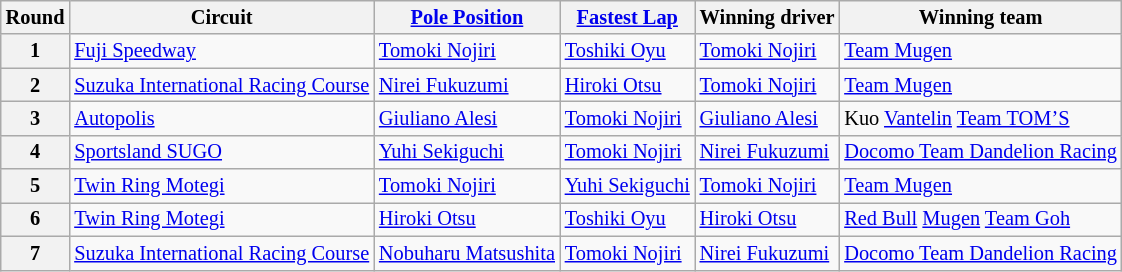<table class="wikitable" style="font-size:85%">
<tr>
<th>Round</th>
<th>Circuit</th>
<th><a href='#'>Pole Position</a></th>
<th><a href='#'>Fastest Lap</a></th>
<th>Winning driver</th>
<th>Winning team</th>
</tr>
<tr>
<th>1</th>
<td><a href='#'>Fuji Speedway</a></td>
<td align = "left"> <a href='#'>Tomoki Nojiri</a></td>
<td> <a href='#'>Toshiki Oyu</a></td>
<td> <a href='#'>Tomoki Nojiri</a></td>
<td> <a href='#'>Team Mugen</a></td>
</tr>
<tr>
<th>2</th>
<td><a href='#'>Suzuka International Racing Course</a></td>
<td> <a href='#'>Nirei Fukuzumi</a></td>
<td> <a href='#'>Hiroki Otsu</a></td>
<td> <a href='#'>Tomoki Nojiri</a></td>
<td> <a href='#'>Team Mugen</a></td>
</tr>
<tr>
<th>3</th>
<td><a href='#'>Autopolis</a></td>
<td> <a href='#'>Giuliano Alesi</a></td>
<td> <a href='#'>Tomoki Nojiri</a></td>
<td> <a href='#'>Giuliano Alesi</a></td>
<td> Kuo <a href='#'>Vantelin</a> <a href='#'>Team TOM’S</a></td>
</tr>
<tr>
<th>4</th>
<td><a href='#'>Sportsland SUGO</a></td>
<td> <a href='#'>Yuhi Sekiguchi</a></td>
<td> <a href='#'>Tomoki Nojiri</a></td>
<td> <a href='#'>Nirei Fukuzumi</a></td>
<td> <a href='#'>Docomo Team Dandelion Racing</a></td>
</tr>
<tr>
<th>5</th>
<td><a href='#'>Twin Ring Motegi</a></td>
<td> <a href='#'>Tomoki Nojiri</a></td>
<td> <a href='#'>Yuhi Sekiguchi</a></td>
<td> <a href='#'>Tomoki Nojiri</a></td>
<td> <a href='#'>Team Mugen</a></td>
</tr>
<tr>
<th>6</th>
<td><a href='#'>Twin Ring Motegi</a></td>
<td> <a href='#'>Hiroki Otsu</a></td>
<td> <a href='#'>Toshiki Oyu</a></td>
<td> <a href='#'>Hiroki Otsu</a></td>
<td> <a href='#'>Red Bull</a> <a href='#'>Mugen</a> <a href='#'>Team Goh</a></td>
</tr>
<tr>
<th>7</th>
<td><a href='#'>Suzuka International Racing Course</a></td>
<td> <a href='#'>Nobuharu Matsushita</a></td>
<td> <a href='#'>Tomoki Nojiri</a></td>
<td> <a href='#'>Nirei Fukuzumi</a></td>
<td> <a href='#'>Docomo Team Dandelion Racing</a></td>
</tr>
</table>
